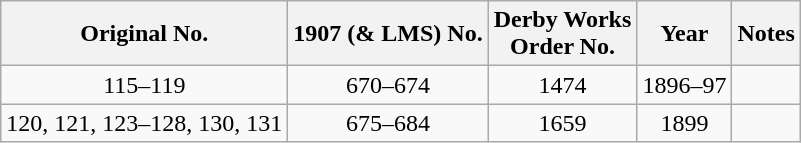<table class=wikitable style=text-align:center>
<tr>
<th>Original No.</th>
<th>1907 (& LMS) No.</th>
<th>Derby Works<br>Order No.</th>
<th>Year</th>
<th>Notes</th>
</tr>
<tr>
<td>115–119</td>
<td>670–674</td>
<td>1474</td>
<td>1896–97</td>
<td></td>
</tr>
<tr>
<td>120, 121, 123–128, 130, 131</td>
<td>675–684</td>
<td>1659</td>
<td>1899</td>
<td></td>
</tr>
</table>
